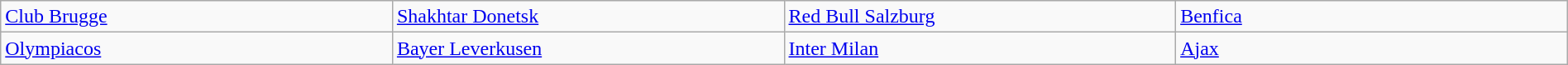<table class="wikitable" style="table-layout:fixed;width:100%;">
<tr>
<td width=25%> <a href='#'>Club Brugge</a> </td>
<td width=25%> <a href='#'>Shakhtar Donetsk</a> </td>
<td width=25%> <a href='#'>Red Bull Salzburg</a> </td>
<td width=25%> <a href='#'>Benfica</a> </td>
</tr>
<tr>
<td> <a href='#'>Olympiacos</a> </td>
<td> <a href='#'>Bayer Leverkusen</a> </td>
<td> <a href='#'>Inter Milan</a> </td>
<td> <a href='#'>Ajax</a> </td>
</tr>
</table>
